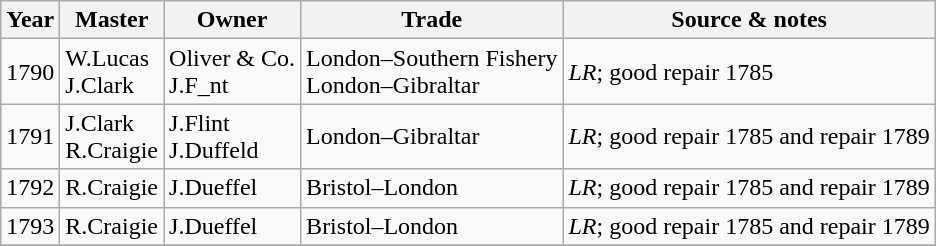<table class=" wikitable">
<tr>
<th>Year</th>
<th>Master</th>
<th>Owner</th>
<th>Trade</th>
<th>Source & notes</th>
</tr>
<tr>
<td>1790</td>
<td>W.Lucas<br>J.Clark</td>
<td>Oliver & Co.<br>J.F_nt</td>
<td>London–Southern Fishery<br>London–Gibraltar</td>
<td><em>LR</em>; good repair 1785</td>
</tr>
<tr>
<td>1791</td>
<td>J.Clark<br>R.Craigie</td>
<td>J.Flint<br>J.Duffeld</td>
<td>London–Gibraltar</td>
<td><em>LR</em>; good repair 1785 and repair 1789</td>
</tr>
<tr>
<td>1792</td>
<td>R.Craigie</td>
<td>J.Dueffel</td>
<td>Bristol–London</td>
<td><em>LR</em>; good repair 1785 and repair 1789</td>
</tr>
<tr>
<td>1793</td>
<td>R.Craigie</td>
<td>J.Dueffel</td>
<td>Bristol–London</td>
<td><em>LR</em>; good repair 1785 and repair 1789</td>
</tr>
<tr>
</tr>
</table>
